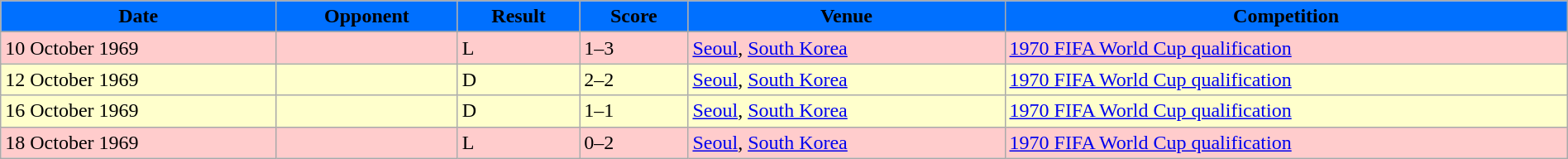<table width=100% class="wikitable">
<tr>
<th style="background:#0070FF;"><span>Date</span></th>
<th style="background:#0070FF;"><span>Opponent</span></th>
<th style="background:#0070FF;"><span>Result</span></th>
<th style="background:#0070FF;"><span>Score</span></th>
<th style="background:#0070FF;"><span>Venue</span></th>
<th style="background:#0070FF;"><span>Competition</span></th>
</tr>
<tr>
</tr>
<tr style="background:#fcc;">
<td>10 October 1969</td>
<td></td>
<td>L</td>
<td>1–3</td>
<td> <a href='#'>Seoul</a>, <a href='#'>South Korea</a></td>
<td><a href='#'>1970 FIFA World Cup qualification</a></td>
</tr>
<tr style="background:#ffc;">
<td>12 October 1969</td>
<td></td>
<td>D</td>
<td>2–2</td>
<td> <a href='#'>Seoul</a>, <a href='#'>South Korea</a></td>
<td><a href='#'>1970 FIFA World Cup qualification</a></td>
</tr>
<tr style="background:#ffc;">
<td>16 October 1969</td>
<td></td>
<td>D</td>
<td>1–1</td>
<td> <a href='#'>Seoul</a>, <a href='#'>South Korea</a></td>
<td><a href='#'>1970 FIFA World Cup qualification</a></td>
</tr>
<tr style="background:#fcc;">
<td>18 October 1969</td>
<td></td>
<td>L</td>
<td>0–2</td>
<td> <a href='#'>Seoul</a>, <a href='#'>South Korea</a></td>
<td><a href='#'>1970 FIFA World Cup qualification</a></td>
</tr>
</table>
